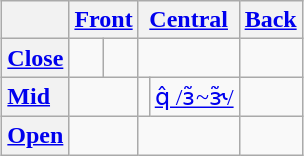<table class="wikitable" style="margin: 0 auto;">
<tr>
<th></th>
<th colspan="2"><a href='#'>Front</a></th>
<th colspan="2"><a href='#'>Central</a></th>
<th colspan="2"><a href='#'>Back</a></th>
</tr>
<tr style="text-align:center;">
<th style="text-align:left;"><a href='#'>Close</a></th>
<td></td>
<td></td>
<td colspan="2"> </td>
<td colspan="2"></td>
</tr>
<tr style="text-align:center;">
<th style="text-align:left;"><a href='#'>Mid</a></th>
<td colspan="2"></td>
<td></td>
<td><a href='#'>q̂ /ɜ̃~ɝ̃/</a></td>
<td></td>
</tr>
<tr style="text-align:center;">
<th style="text-align:left;"><a href='#'>Open</a></th>
<td colspan="2"></td>
<td colspan="2"></td>
<td colspan="2"></td>
</tr>
</table>
